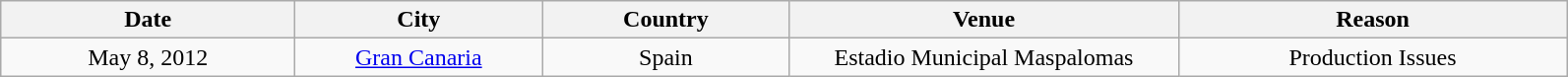<table class="wikitable plainrowheaders" style="text-align:center;">
<tr>
<th scope="col" style="width:12em;">Date</th>
<th scope="col" style="width:10em;">City</th>
<th scope="col" style="width:10em;">Country</th>
<th scope="col" style="width:16em;">Venue</th>
<th scope="col" style="width:16em;">Reason</th>
</tr>
<tr>
<td>May 8, 2012</td>
<td><a href='#'>Gran Canaria</a></td>
<td>Spain</td>
<td>Estadio Municipal Maspalomas</td>
<td>Production Issues</td>
</tr>
</table>
